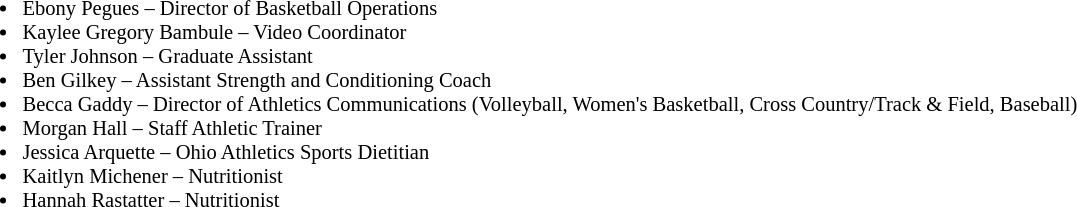<table class="toccolours" style="border-collapse:collapse; font-size:90%;">
<tr>
</tr>
<tr>
<td style="text-align: left; font-size: 95%;" valign="top"><br><ul><li>Ebony Pegues – Director of Basketball Operations</li><li>Kaylee Gregory Bambule – Video Coordinator</li><li>Tyler Johnson – Graduate Assistant</li><li>Ben Gilkey – Assistant Strength and Conditioning Coach</li><li>Becca Gaddy – Director of Athletics Communications (Volleyball, Women's Basketball, Cross Country/Track & Field, Baseball)</li><li>Morgan Hall – Staff Athletic Trainer</li><li>Jessica Arquette – Ohio Athletics Sports Dietitian</li><li>Kaitlyn Michener – Nutritionist</li><li>Hannah Rastatter – Nutritionist</li></ul></td>
</tr>
</table>
